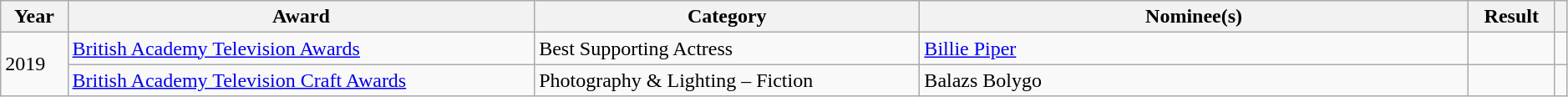<table class="wikitable sortable plainrowheaders" style="width:99%;">
<tr>
<th scope="col">Year</th>
<th scope="col">Award</th>
<th scope="col">Category</th>
<th scope="col" style="width:35%;">Nominee(s)</th>
<th scope="col">Result</th>
<th scope="col" class="unsortable"></th>
</tr>
<tr>
<td rowspan = "2">2019</td>
<td><a href='#'>British Academy Television Awards</a></td>
<td>Best Supporting Actress</td>
<td><a href='#'>Billie Piper</a></td>
<td></td>
<td></td>
</tr>
<tr>
<td><a href='#'>British Academy Television Craft Awards</a></td>
<td>Photography & Lighting – Fiction</td>
<td>Balazs Bolygo</td>
<td></td>
<td></td>
</tr>
</table>
